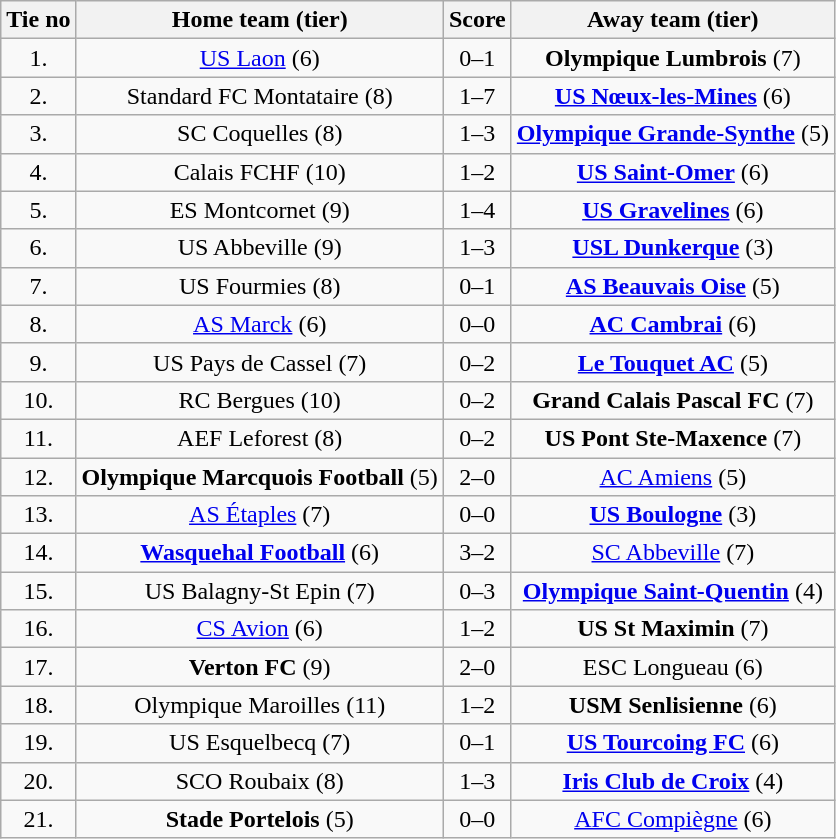<table class="wikitable" style="text-align: center">
<tr>
<th>Tie no</th>
<th>Home team (tier)</th>
<th>Score</th>
<th>Away team (tier)</th>
</tr>
<tr>
<td>1.</td>
<td><a href='#'>US Laon</a> (6)</td>
<td>0–1</td>
<td><strong>Olympique Lumbrois</strong> (7)</td>
</tr>
<tr>
<td>2.</td>
<td>Standard FC Montataire (8)</td>
<td>1–7</td>
<td><strong><a href='#'>US Nœux-les-Mines</a></strong> (6)</td>
</tr>
<tr>
<td>3.</td>
<td>SC Coquelles (8)</td>
<td>1–3</td>
<td><strong><a href='#'>Olympique Grande-Synthe</a></strong> (5)</td>
</tr>
<tr>
<td>4.</td>
<td>Calais FCHF (10)</td>
<td>1–2</td>
<td><strong><a href='#'>US Saint-Omer</a></strong> (6)</td>
</tr>
<tr>
<td>5.</td>
<td>ES Montcornet (9)</td>
<td>1–4</td>
<td><strong><a href='#'>US Gravelines</a></strong> (6)</td>
</tr>
<tr>
<td>6.</td>
<td>US Abbeville (9)</td>
<td>1–3 </td>
<td><strong><a href='#'>USL Dunkerque</a></strong> (3)</td>
</tr>
<tr>
<td>7.</td>
<td>US Fourmies (8)</td>
<td>0–1</td>
<td><strong><a href='#'>AS Beauvais Oise</a></strong> (5)</td>
</tr>
<tr>
<td>8.</td>
<td><a href='#'>AS Marck</a> (6)</td>
<td>0–0 </td>
<td><strong><a href='#'>AC Cambrai</a></strong> (6)</td>
</tr>
<tr>
<td>9.</td>
<td>US Pays de Cassel (7)</td>
<td>0–2</td>
<td><strong><a href='#'>Le Touquet AC</a></strong> (5)</td>
</tr>
<tr>
<td>10.</td>
<td>RC Bergues (10)</td>
<td>0–2</td>
<td><strong>Grand Calais Pascal FC</strong> (7)</td>
</tr>
<tr>
<td>11.</td>
<td>AEF Leforest (8)</td>
<td>0–2</td>
<td><strong>US Pont Ste-Maxence</strong> (7)</td>
</tr>
<tr>
<td>12.</td>
<td><strong>Olympique Marcquois Football</strong> (5)</td>
<td>2–0</td>
<td><a href='#'>AC Amiens</a> (5)</td>
</tr>
<tr>
<td>13.</td>
<td><a href='#'>AS Étaples</a> (7)</td>
<td>0–0 </td>
<td><strong><a href='#'>US Boulogne</a></strong> (3)</td>
</tr>
<tr>
<td>14.</td>
<td><strong><a href='#'>Wasquehal Football</a></strong> (6)</td>
<td>3–2</td>
<td><a href='#'>SC Abbeville</a> (7)</td>
</tr>
<tr>
<td>15.</td>
<td>US Balagny-St Epin (7)</td>
<td>0–3</td>
<td><strong><a href='#'>Olympique Saint-Quentin</a></strong> (4)</td>
</tr>
<tr>
<td>16.</td>
<td><a href='#'>CS Avion</a> (6)</td>
<td>1–2 </td>
<td><strong>US St Maximin</strong> (7)</td>
</tr>
<tr>
<td>17.</td>
<td><strong>Verton FC</strong> (9)</td>
<td>2–0</td>
<td>ESC Longueau (6)</td>
</tr>
<tr>
<td>18.</td>
<td>Olympique Maroilles (11)</td>
<td>1–2</td>
<td><strong>USM Senlisienne</strong> (6)</td>
</tr>
<tr>
<td>19.</td>
<td>US Esquelbecq (7)</td>
<td>0–1 </td>
<td><strong><a href='#'>US Tourcoing FC</a></strong> (6)</td>
</tr>
<tr>
<td>20.</td>
<td>SCO Roubaix (8)</td>
<td>1–3 </td>
<td><strong><a href='#'>Iris Club de Croix</a></strong> (4)</td>
</tr>
<tr>
<td>21.</td>
<td><strong>Stade Portelois</strong> (5)</td>
<td>0–0 </td>
<td><a href='#'>AFC Compiègne</a> (6)</td>
</tr>
</table>
